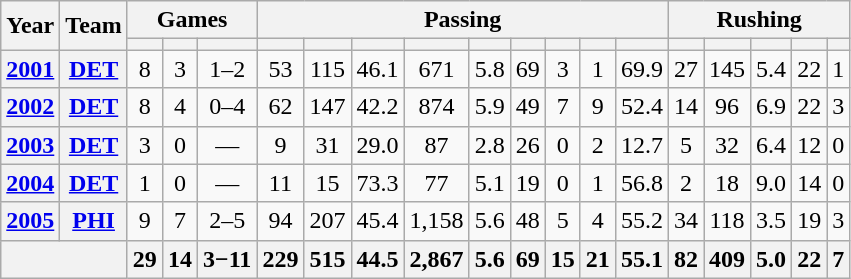<table class="wikitable" style="text-align:center;">
<tr>
<th rowspan="2">Year</th>
<th rowspan="2">Team</th>
<th colspan="3">Games</th>
<th colspan="9">Passing</th>
<th colspan="5">Rushing</th>
</tr>
<tr>
<th></th>
<th></th>
<th></th>
<th></th>
<th></th>
<th></th>
<th></th>
<th></th>
<th></th>
<th></th>
<th></th>
<th></th>
<th></th>
<th></th>
<th></th>
<th></th>
<th></th>
</tr>
<tr>
<th><a href='#'>2001</a></th>
<th><a href='#'>DET</a></th>
<td>8</td>
<td>3</td>
<td>1–2</td>
<td>53</td>
<td>115</td>
<td>46.1</td>
<td>671</td>
<td>5.8</td>
<td>69</td>
<td>3</td>
<td>1</td>
<td>69.9</td>
<td>27</td>
<td>145</td>
<td>5.4</td>
<td>22</td>
<td>1</td>
</tr>
<tr>
<th><a href='#'>2002</a></th>
<th><a href='#'>DET</a></th>
<td>8</td>
<td>4</td>
<td>0–4</td>
<td>62</td>
<td>147</td>
<td>42.2</td>
<td>874</td>
<td>5.9</td>
<td>49</td>
<td>7</td>
<td>9</td>
<td>52.4</td>
<td>14</td>
<td>96</td>
<td>6.9</td>
<td>22</td>
<td>3</td>
</tr>
<tr>
<th><a href='#'>2003</a></th>
<th><a href='#'>DET</a></th>
<td>3</td>
<td>0</td>
<td>—</td>
<td>9</td>
<td>31</td>
<td>29.0</td>
<td>87</td>
<td>2.8</td>
<td>26</td>
<td>0</td>
<td>2</td>
<td>12.7</td>
<td>5</td>
<td>32</td>
<td>6.4</td>
<td>12</td>
<td>0</td>
</tr>
<tr>
<th><a href='#'>2004</a></th>
<th><a href='#'>DET</a></th>
<td>1</td>
<td>0</td>
<td>—</td>
<td>11</td>
<td>15</td>
<td>73.3</td>
<td>77</td>
<td>5.1</td>
<td>19</td>
<td>0</td>
<td>1</td>
<td>56.8</td>
<td>2</td>
<td>18</td>
<td>9.0</td>
<td>14</td>
<td>0</td>
</tr>
<tr>
<th><a href='#'>2005</a></th>
<th><a href='#'>PHI</a></th>
<td>9</td>
<td>7</td>
<td>2–5</td>
<td>94</td>
<td>207</td>
<td>45.4</td>
<td>1,158</td>
<td>5.6</td>
<td>48</td>
<td>5</td>
<td>4</td>
<td>55.2</td>
<td>34</td>
<td>118</td>
<td>3.5</td>
<td>19</td>
<td>3</td>
</tr>
<tr>
<th colspan="2"></th>
<th>29</th>
<th>14</th>
<th>3−11</th>
<th>229</th>
<th>515</th>
<th>44.5</th>
<th>2,867</th>
<th>5.6</th>
<th>69</th>
<th>15</th>
<th>21</th>
<th>55.1</th>
<th>82</th>
<th>409</th>
<th>5.0</th>
<th>22</th>
<th>7</th>
</tr>
</table>
